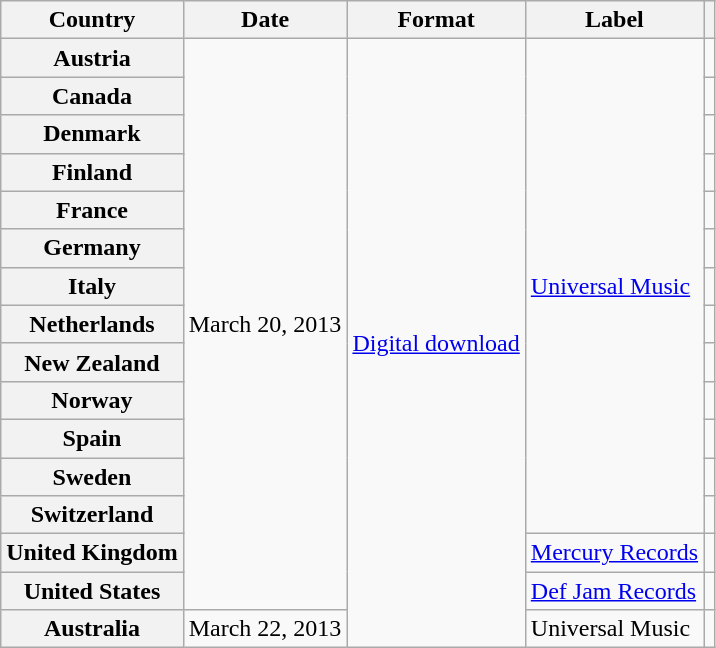<table class="wikitable plainrowheaders">
<tr>
<th scope="col">Country</th>
<th scope="col">Date</th>
<th scope="col">Format</th>
<th scope="col">Label</th>
<th scope="col"></th>
</tr>
<tr>
<th scope="row">Austria</th>
<td rowspan="15">March 20, 2013</td>
<td rowspan="16"><a href='#'>Digital download</a></td>
<td rowspan="13"><a href='#'>Universal Music</a></td>
<td></td>
</tr>
<tr>
<th scope="row">Canada</th>
<td></td>
</tr>
<tr>
<th scope="row">Denmark</th>
<td></td>
</tr>
<tr>
<th scope="row">Finland</th>
<td></td>
</tr>
<tr>
<th scope="row">France</th>
<td></td>
</tr>
<tr>
<th scope="row">Germany</th>
<td></td>
</tr>
<tr>
<th scope="row">Italy</th>
<td></td>
</tr>
<tr>
<th scope="row">Netherlands</th>
<td></td>
</tr>
<tr>
<th scope="row">New Zealand</th>
<td></td>
</tr>
<tr>
<th scope="row">Norway</th>
<td></td>
</tr>
<tr>
<th scope="row">Spain</th>
<td></td>
</tr>
<tr>
<th scope="row">Sweden</th>
<td></td>
</tr>
<tr>
<th scope="row">Switzerland</th>
<td></td>
</tr>
<tr>
<th scope="row">United Kingdom</th>
<td><a href='#'>Mercury Records</a></td>
<td></td>
</tr>
<tr>
<th scope="row">United States</th>
<td><a href='#'>Def Jam Records</a></td>
<td></td>
</tr>
<tr>
<th scope="row">Australia</th>
<td>March 22, 2013</td>
<td>Universal Music</td>
<td></td>
</tr>
</table>
